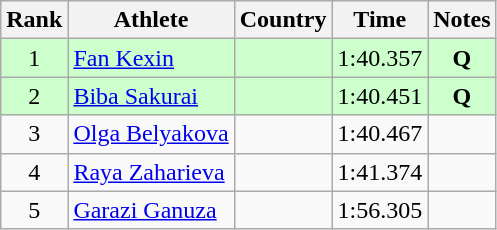<table class="wikitable sortable" style="text-align:center">
<tr>
<th>Rank</th>
<th>Athlete</th>
<th>Country</th>
<th>Time</th>
<th>Notes</th>
</tr>
<tr bgcolor="#ccffcc">
<td>1</td>
<td align=left><a href='#'>Fan Kexin</a></td>
<td align=left></td>
<td>1:40.357</td>
<td><strong>Q</strong></td>
</tr>
<tr bgcolor="#ccffcc">
<td>2</td>
<td align=left><a href='#'>Biba Sakurai</a></td>
<td align=left></td>
<td>1:40.451</td>
<td><strong>Q</strong></td>
</tr>
<tr>
<td>3</td>
<td align=left><a href='#'>Olga Belyakova</a></td>
<td align=left></td>
<td>1:40.467</td>
<td></td>
</tr>
<tr>
<td>4</td>
<td align=left><a href='#'>Raya Zaharieva</a></td>
<td align=left></td>
<td>1:41.374</td>
<td></td>
</tr>
<tr>
<td>5</td>
<td align=left><a href='#'>Garazi Ganuza</a></td>
<td align=left></td>
<td>1:56.305</td>
<td></td>
</tr>
</table>
